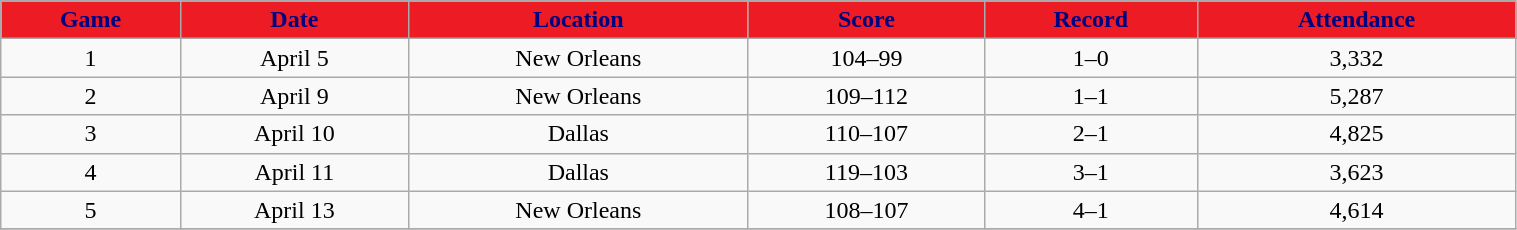<table class="wikitable" width="80%">
<tr align="center"  style="background:#ED1C24;color:#000080;">
<td><strong>Game</strong></td>
<td><strong>Date</strong></td>
<td><strong>Location</strong></td>
<td><strong>Score</strong></td>
<td><strong>Record</strong></td>
<td><strong>Attendance</strong></td>
</tr>
<tr align="center" bgcolor="">
<td>1</td>
<td>April 5</td>
<td>New Orleans</td>
<td>104–99</td>
<td>1–0</td>
<td>3,332</td>
</tr>
<tr align="center" bgcolor="">
<td>2</td>
<td>April 9</td>
<td>New Orleans</td>
<td>109–112</td>
<td>1–1</td>
<td>5,287</td>
</tr>
<tr align="center" bgcolor="">
<td>3</td>
<td>April 10</td>
<td>Dallas</td>
<td>110–107</td>
<td>2–1</td>
<td>4,825</td>
</tr>
<tr align="center" bgcolor="">
<td>4</td>
<td>April 11</td>
<td>Dallas</td>
<td>119–103</td>
<td>3–1</td>
<td>3,623</td>
</tr>
<tr align="center" bgcolor="">
<td>5</td>
<td>April 13</td>
<td>New Orleans</td>
<td>108–107</td>
<td>4–1</td>
<td>4,614</td>
</tr>
<tr align="center" bgcolor="">
</tr>
</table>
